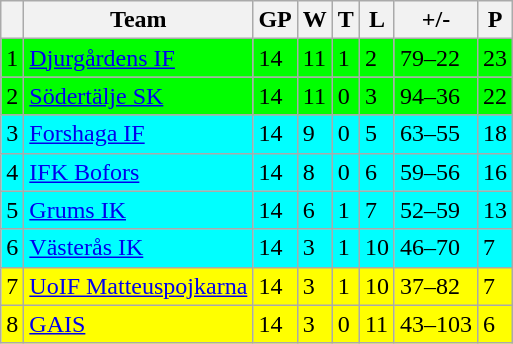<table class="wikitable">
<tr>
<th></th>
<th>Team</th>
<th>GP</th>
<th>W</th>
<th>T</th>
<th>L</th>
<th>+/-</th>
<th>P</th>
</tr>
<tr style="background:#00FF00">
<td>1</td>
<td><a href='#'>Djurgårdens IF</a></td>
<td>14</td>
<td>11</td>
<td>1</td>
<td>2</td>
<td>79–22</td>
<td>23</td>
</tr>
<tr style="background:#00FF00">
<td>2</td>
<td><a href='#'>Södertälje SK</a></td>
<td>14</td>
<td>11</td>
<td>0</td>
<td>3</td>
<td>94–36</td>
<td>22</td>
</tr>
<tr style="background:#00FFFF">
<td>3</td>
<td><a href='#'>Forshaga IF</a></td>
<td>14</td>
<td>9</td>
<td>0</td>
<td>5</td>
<td>63–55</td>
<td>18</td>
</tr>
<tr style="background:#00FFFF">
<td>4</td>
<td><a href='#'>IFK Bofors</a></td>
<td>14</td>
<td>8</td>
<td>0</td>
<td>6</td>
<td>59–56</td>
<td>16</td>
</tr>
<tr style="background:#00FFFF">
<td>5</td>
<td><a href='#'>Grums IK</a></td>
<td>14</td>
<td>6</td>
<td>1</td>
<td>7</td>
<td>52–59</td>
<td>13</td>
</tr>
<tr style="background:#00FFFF">
<td>6</td>
<td><a href='#'>Västerås IK</a></td>
<td>14</td>
<td>3</td>
<td>1</td>
<td>10</td>
<td>46–70</td>
<td>7</td>
</tr>
<tr style="background:#FFFF00">
<td>7</td>
<td><a href='#'>UoIF Matteuspojkarna</a></td>
<td>14</td>
<td>3</td>
<td>1</td>
<td>10</td>
<td>37–82</td>
<td>7</td>
</tr>
<tr style="background:#FFFF00">
<td>8</td>
<td><a href='#'>GAIS</a></td>
<td>14</td>
<td>3</td>
<td>0</td>
<td>11</td>
<td>43–103</td>
<td>6</td>
</tr>
</table>
